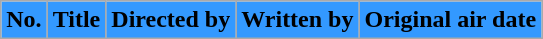<table class="wikitable plainrowheaders">
<tr>
<th style="background:#39f;">No.</th>
<th style="background:#39f;">Title</th>
<th style="background:#39f;">Directed by</th>
<th style="background:#39f;">Written by</th>
<th style="background:#39f;">Original air date<br>








</th>
</tr>
</table>
